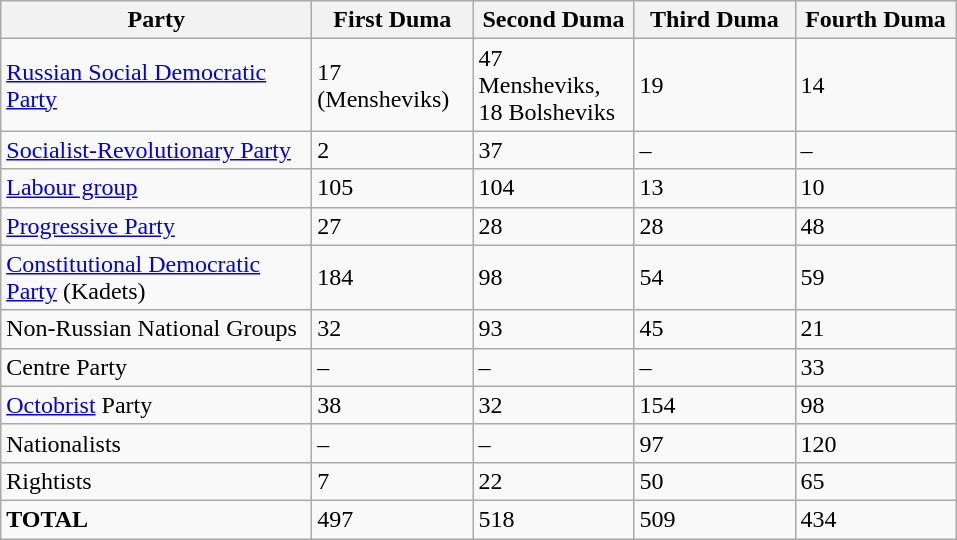<table class="wikitable">
<tr>
<th width="200">Party</th>
<th width="100">First Duma</th>
<th width="100">Second Duma</th>
<th width="100">Third Duma</th>
<th width="100">Fourth Duma</th>
</tr>
<tr>
<td><a href='#'>Russian Social Democratic Party</a></td>
<td>17 (Mensheviks)</td>
<td>47 Mensheviks,<br>18 Bolsheviks</td>
<td>19</td>
<td>14</td>
</tr>
<tr>
<td><a href='#'>Socialist-Revolutionary Party</a></td>
<td>2</td>
<td>37</td>
<td>–</td>
<td>–</td>
</tr>
<tr>
<td><a href='#'>Labour group</a></td>
<td>105</td>
<td>104</td>
<td>13</td>
<td>10</td>
</tr>
<tr>
<td><a href='#'>Progressive Party</a></td>
<td>27</td>
<td>28</td>
<td>28</td>
<td>48</td>
</tr>
<tr>
<td><a href='#'>Constitutional Democratic Party</a> (Kadets)</td>
<td>184</td>
<td>98</td>
<td>54</td>
<td>59</td>
</tr>
<tr>
<td>Non-Russian National Groups</td>
<td>32</td>
<td>93</td>
<td>45</td>
<td>21</td>
</tr>
<tr>
<td>Centre Party</td>
<td>–</td>
<td>–</td>
<td>–</td>
<td>33</td>
</tr>
<tr>
<td><a href='#'>Octobrist</a> Party</td>
<td>38</td>
<td>32</td>
<td>154</td>
<td>98</td>
</tr>
<tr>
<td>Nationalists</td>
<td>–</td>
<td>–</td>
<td>97</td>
<td>120</td>
</tr>
<tr>
<td>Rightists</td>
<td>7</td>
<td>22</td>
<td>50</td>
<td>65</td>
</tr>
<tr>
<td><strong>TOTAL</strong></td>
<td>497</td>
<td>518</td>
<td>509</td>
<td>434</td>
</tr>
</table>
